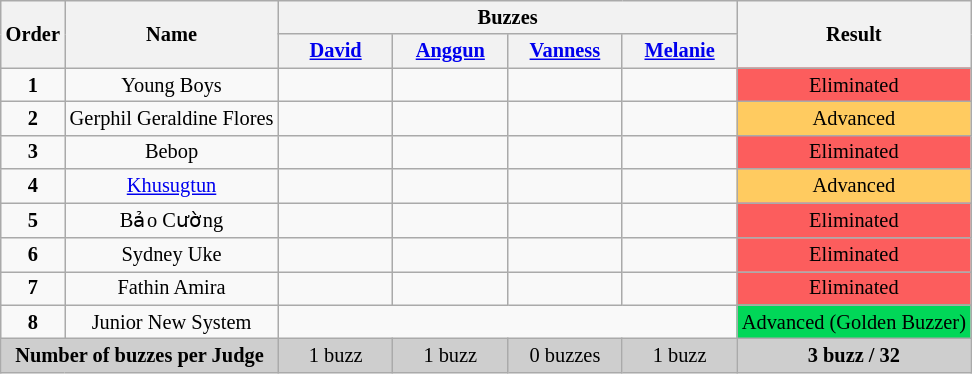<table class="wikitable" style="font-size:85%; text-align:center">
<tr>
<th rowspan="2">Order</th>
<th rowspan="2">Name</th>
<th colspan="4">Buzzes</th>
<th rowspan="2">Result</th>
</tr>
<tr>
<th width="70"><a href='#'>David</a></th>
<th width="70"><a href='#'>Anggun</a></th>
<th width="70"><a href='#'>Vanness</a></th>
<th width="70"><a href='#'>Melanie</a></th>
</tr>
<tr>
<td><strong>1</strong></td>
<td>Young Boys</td>
<td></td>
<td></td>
<td></td>
<td></td>
<td style="background:#FC5D5D">Eliminated</td>
</tr>
<tr>
<td><strong>2</strong></td>
<td>Gerphil Geraldine Flores</td>
<td></td>
<td></td>
<td></td>
<td></td>
<td style="background:#FFCB60">Advanced</td>
</tr>
<tr>
<td><strong>3</strong></td>
<td>Bebop</td>
<td style="text-align:center;"></td>
<td></td>
<td></td>
<td></td>
<td style="background:#FC5D5D">Eliminated</td>
</tr>
<tr>
<td><strong>4</strong></td>
<td><a href='#'>Khusugtun</a></td>
<td></td>
<td></td>
<td></td>
<td></td>
<td style="background:#FFCB60">Advanced</td>
</tr>
<tr>
<td><strong>5</strong></td>
<td>Bảo Cường</td>
<td></td>
<td style="text-align:center;"></td>
<td></td>
<td style="text-align:center;"></td>
<td style="background:#FC5D5D">Eliminated</td>
</tr>
<tr>
<td><strong>6</strong></td>
<td>Sydney Uke</td>
<td></td>
<td></td>
<td></td>
<td></td>
<td style="background:#FC5D5D">Eliminated</td>
</tr>
<tr>
<td><strong>7</strong></td>
<td>Fathin Amira</td>
<td></td>
<td></td>
<td></td>
<td></td>
<td style="background:#FC5D5D">Eliminated</td>
</tr>
<tr>
<td><strong>8</strong></td>
<td>Junior New System</td>
<td colspan="4"></td>
<td style="background:#01D758">Advanced (Golden Buzzer)</td>
</tr>
<tr>
<td colspan="2" style="background:#CECECE"><strong>Number of buzzes per Judge</strong></td>
<td style="background:#CECECE">1 buzz</td>
<td style="background:#CECECE">1 buzz</td>
<td style="background:#CECECE">0 buzzes</td>
<td style="background:#CECECE">1 buzz</td>
<td style="background:#CECECE"><strong>3 buzz / 32</strong></td>
</tr>
</table>
